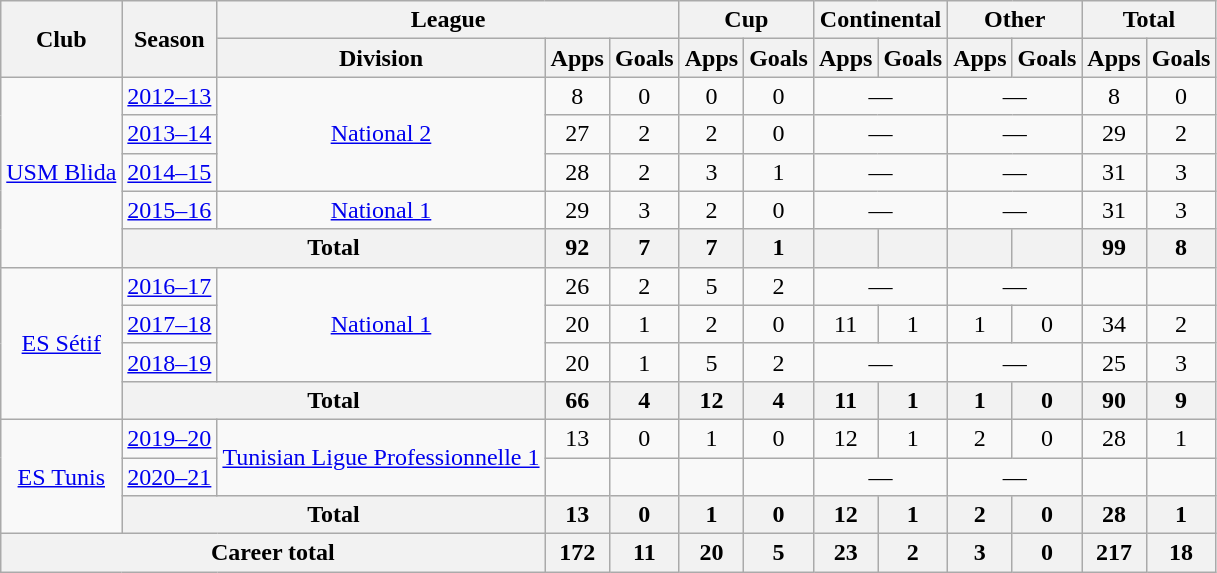<table class="wikitable" style="text-align: center">
<tr>
<th rowspan="2">Club</th>
<th rowspan="2">Season</th>
<th colspan="3">League</th>
<th colspan="2">Cup</th>
<th colspan="2">Continental</th>
<th colspan="2">Other</th>
<th colspan="2">Total</th>
</tr>
<tr>
<th>Division</th>
<th>Apps</th>
<th>Goals</th>
<th>Apps</th>
<th>Goals</th>
<th>Apps</th>
<th>Goals</th>
<th>Apps</th>
<th>Goals</th>
<th>Apps</th>
<th>Goals</th>
</tr>
<tr>
<td rowspan="5" valign="center"><a href='#'>USM Blida</a></td>
<td><a href='#'>2012–13</a></td>
<td rowspan=3><a href='#'>National 2</a></td>
<td>8</td>
<td>0</td>
<td>0</td>
<td>0</td>
<td colspan=2>—</td>
<td colspan=2>—</td>
<td>8</td>
<td>0</td>
</tr>
<tr>
<td><a href='#'>2013–14</a></td>
<td>27</td>
<td>2</td>
<td>2</td>
<td>0</td>
<td colspan=2>—</td>
<td colspan=2>—</td>
<td>29</td>
<td>2</td>
</tr>
<tr>
<td><a href='#'>2014–15</a></td>
<td>28</td>
<td>2</td>
<td>3</td>
<td>1</td>
<td colspan=2>—</td>
<td colspan=2>—</td>
<td>31</td>
<td>3</td>
</tr>
<tr>
<td><a href='#'>2015–16</a></td>
<td><a href='#'>National 1</a></td>
<td>29</td>
<td>3</td>
<td>2</td>
<td>0</td>
<td colspan=2>—</td>
<td colspan=2>—</td>
<td>31</td>
<td>3</td>
</tr>
<tr>
<th colspan="2">Total</th>
<th>92</th>
<th>7</th>
<th>7</th>
<th>1</th>
<th></th>
<th></th>
<th></th>
<th></th>
<th>99</th>
<th>8</th>
</tr>
<tr>
<td rowspan="4" valign="center"><a href='#'>ES Sétif</a></td>
<td><a href='#'>2016–17</a></td>
<td rowspan=3><a href='#'>National 1</a></td>
<td>26</td>
<td>2</td>
<td>5</td>
<td>2</td>
<td colspan=2>—</td>
<td colspan=2>—</td>
<td></td>
<td></td>
</tr>
<tr>
<td><a href='#'>2017–18</a></td>
<td>20</td>
<td>1</td>
<td>2</td>
<td>0</td>
<td>11</td>
<td>1</td>
<td>1</td>
<td>0</td>
<td>34</td>
<td>2</td>
</tr>
<tr>
<td><a href='#'>2018–19</a></td>
<td>20</td>
<td>1</td>
<td>5</td>
<td>2</td>
<td colspan=2>—</td>
<td colspan=2>—</td>
<td>25</td>
<td>3</td>
</tr>
<tr>
<th colspan="2">Total</th>
<th>66</th>
<th>4</th>
<th>12</th>
<th>4</th>
<th>11</th>
<th>1</th>
<th>1</th>
<th>0</th>
<th>90</th>
<th>9</th>
</tr>
<tr>
<td rowspan="3" valign="center"><a href='#'>ES Tunis</a></td>
<td><a href='#'>2019–20</a></td>
<td rowspan=2><a href='#'>Tunisian Ligue Professionnelle 1</a></td>
<td>13</td>
<td>0</td>
<td>1</td>
<td>0</td>
<td>12</td>
<td>1</td>
<td>2</td>
<td>0</td>
<td>28</td>
<td>1</td>
</tr>
<tr>
<td><a href='#'>2020–21</a></td>
<td></td>
<td></td>
<td></td>
<td></td>
<td colspan=2>—</td>
<td colspan=2>—</td>
<td></td>
<td></td>
</tr>
<tr>
<th colspan="2">Total</th>
<th>13</th>
<th>0</th>
<th>1</th>
<th>0</th>
<th>12</th>
<th>1</th>
<th>2</th>
<th>0</th>
<th>28</th>
<th>1</th>
</tr>
<tr>
<th colspan="3">Career total</th>
<th>172</th>
<th>11</th>
<th>20</th>
<th>5</th>
<th>23</th>
<th>2</th>
<th>3</th>
<th>0</th>
<th>217</th>
<th>18</th>
</tr>
</table>
